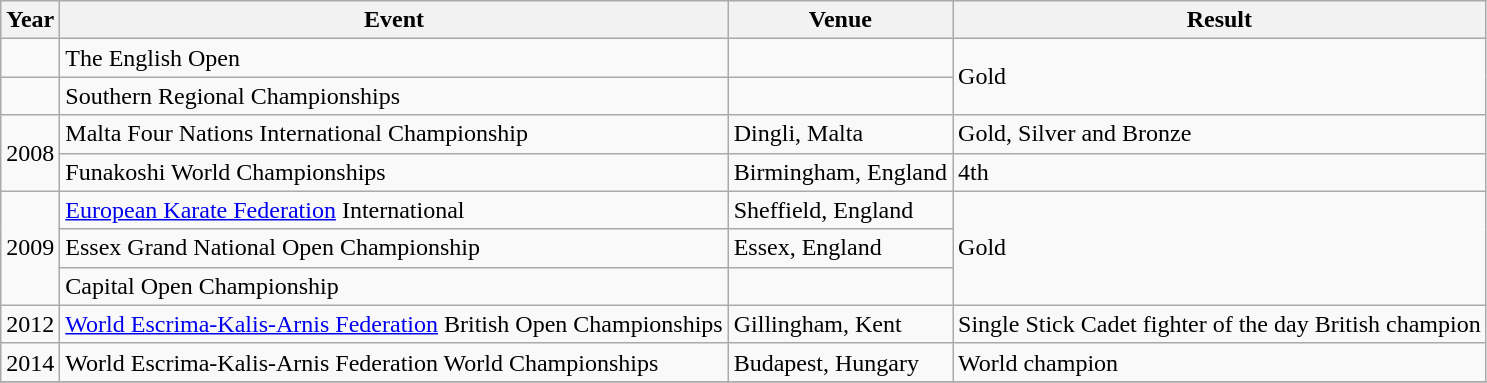<table class="wikitable sortable">
<tr>
<th>Year</th>
<th>Event</th>
<th>Venue</th>
<th>Result</th>
</tr>
<tr>
<td></td>
<td>The English Open</td>
<td></td>
<td rowspan="2">Gold</td>
</tr>
<tr>
<td></td>
<td>Southern Regional Championships</td>
<td></td>
</tr>
<tr>
<td rowspan="2">2008</td>
<td>Malta Four Nations International Championship</td>
<td>Dingli, Malta</td>
<td>Gold, Silver and Bronze</td>
</tr>
<tr>
<td>Funakoshi World Championships</td>
<td>Birmingham, England</td>
<td>4th</td>
</tr>
<tr>
<td rowspan="3">2009</td>
<td><a href='#'>European Karate Federation</a> International</td>
<td>Sheffield, England</td>
<td rowspan="3">Gold</td>
</tr>
<tr>
<td>Essex Grand National Open Championship</td>
<td>Essex, England</td>
</tr>
<tr>
<td>Capital Open Championship</td>
<td></td>
</tr>
<tr>
<td rowspan="1">2012</td>
<td><a href='#'>World Escrima-Kalis-Arnis Federation</a> British Open Championships</td>
<td>Gillingham, Kent</td>
<td>Single Stick Cadet fighter of the day British champion</td>
</tr>
<tr>
<td rowspan="1">2014</td>
<td>World Escrima-Kalis-Arnis Federation World Championships</td>
<td>Budapest, Hungary</td>
<td>World champion</td>
</tr>
<tr>
</tr>
</table>
